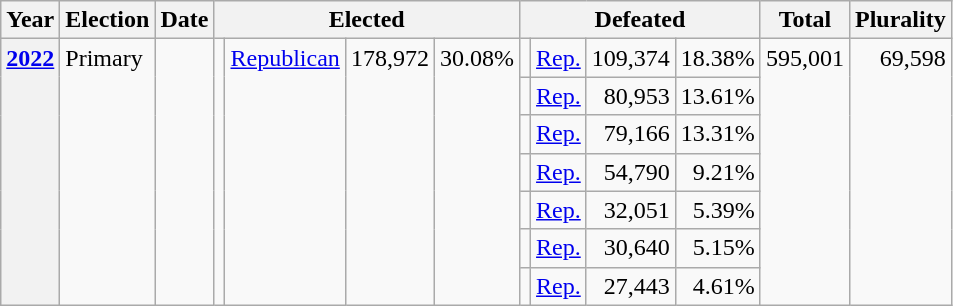<table class="wikitable">
<tr>
<th>Year</th>
<th>Election</th>
<th>Date</th>
<th colspan="4">Elected</th>
<th colspan="4">Defeated</th>
<th>Total</th>
<th>Plurality</th>
</tr>
<tr>
<th rowspan="7" valign="top"><a href='#'>2022</a></th>
<td rowspan="7" valign="top">Primary</td>
<td rowspan="7" valign="top"></td>
<td rowspan="7" valign="top"></td>
<td rowspan="7" valign="top" ><a href='#'>Republican</a></td>
<td rowspan="7" align="right" valign="top">178,972</td>
<td rowspan="7" align="right" valign="top">30.08%</td>
<td valign="top"></td>
<td valign="top" ><a href='#'>Rep.</a></td>
<td align="right" valign="top">109,374</td>
<td align="right" valign="top">18.38%</td>
<td rowspan="7" align="right" valign="top">595,001</td>
<td rowspan="7" align="right" valign="top">69,598</td>
</tr>
<tr>
<td valign="top"></td>
<td valign="top" ><a href='#'>Rep.</a></td>
<td align="right" valign="top">80,953</td>
<td align="right" valign="top">13.61%</td>
</tr>
<tr>
<td valign="top"></td>
<td valign="top" ><a href='#'>Rep.</a></td>
<td align="right" valign="top">79,166</td>
<td align="right" valign="top">13.31%</td>
</tr>
<tr>
<td valign="top"></td>
<td valign="top" ><a href='#'>Rep.</a></td>
<td align="right" valign="top">54,790</td>
<td align="right" valign="top">9.21%</td>
</tr>
<tr>
<td valign="top"></td>
<td valign="top" ><a href='#'>Rep.</a></td>
<td align="right" valign="top">32,051</td>
<td align="right" valign="top">5.39%</td>
</tr>
<tr>
<td valign="top"></td>
<td valign="top" ><a href='#'>Rep.</a></td>
<td align="right" valign="top">30,640</td>
<td align="right" valign="top">5.15%</td>
</tr>
<tr>
<td valign="top"></td>
<td valign="top" ><a href='#'>Rep.</a></td>
<td align="right" valign="top">27,443</td>
<td align="right" valign="top">4.61%</td>
</tr>
</table>
